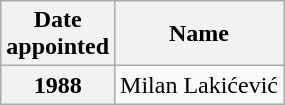<table class="wikitable plainrowheaders">
<tr>
<th scope="col">Date <br> appointed</th>
<th scope="col">Name</th>
</tr>
<tr>
<th scope="row">1988</th>
<td>Milan Lakićević</td>
</tr>
</table>
